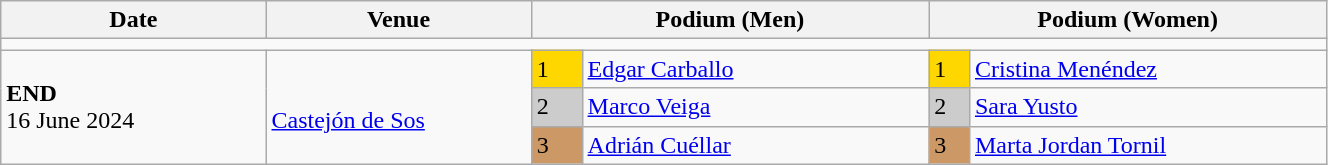<table class="wikitable" width=70%>
<tr>
<th>Date</th>
<th width=20%>Venue</th>
<th colspan=2 width=30%>Podium (Men)</th>
<th colspan=2 width=30%>Podium (Women)</th>
</tr>
<tr>
<td colspan=6></td>
</tr>
<tr>
<td rowspan=3><strong>END</strong> <br> 16 June 2024</td>
<td rowspan=3><br><a href='#'>Castejón de Sos</a></td>
<td bgcolor=FFD700>1</td>
<td><a href='#'>Edgar Carballo</a></td>
<td bgcolor=FFD700>1</td>
<td><a href='#'>Cristina Menéndez</a></td>
</tr>
<tr>
<td bgcolor=CCCCCC>2</td>
<td><a href='#'>Marco Veiga</a></td>
<td bgcolor=CCCCCC>2</td>
<td><a href='#'>Sara Yusto</a></td>
</tr>
<tr>
<td bgcolor=CC9966>3</td>
<td><a href='#'>Adrián Cuéllar</a></td>
<td bgcolor=CC9966>3</td>
<td><a href='#'>Marta Jordan Tornil</a></td>
</tr>
</table>
